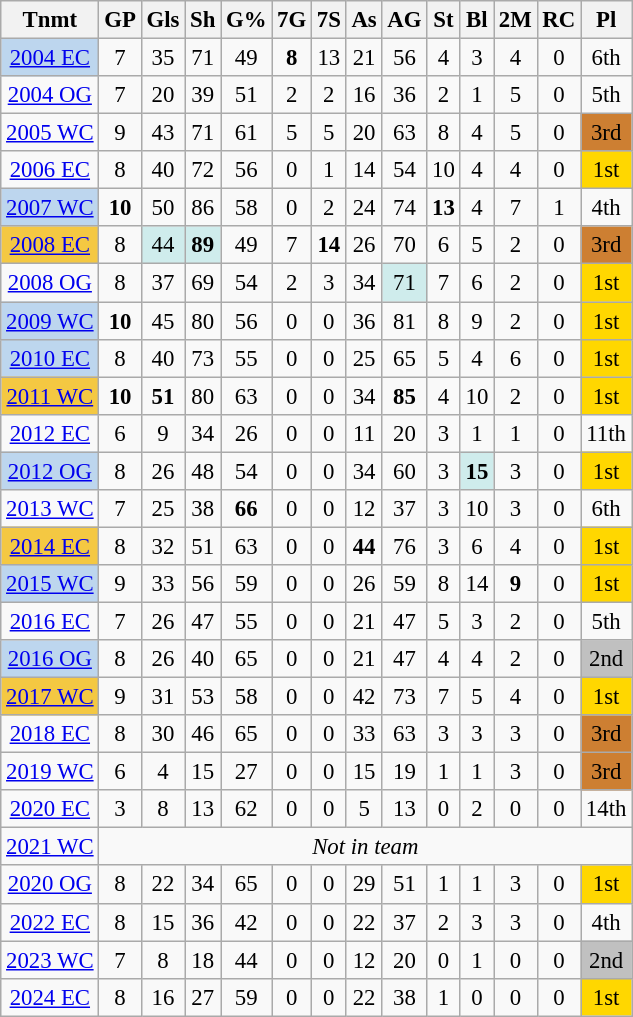<table class="wikitable sortable" style="font-size:95%; text-align:center;">
<tr>
<th>Tnmt</th>
<th>GP</th>
<th>Gls</th>
<th>Sh</th>
<th>G%</th>
<th>7G</th>
<th>7S</th>
<th>As</th>
<th>AG</th>
<th>St</th>
<th>Bl</th>
<th>2M</th>
<th>RC</th>
<th>Pl</th>
</tr>
<tr>
<td style="background:#bdd6ee;"><a href='#'>2004 EC</a></td>
<td>7</td>
<td>35</td>
<td>71</td>
<td>49</td>
<td><strong>8</strong></td>
<td>13</td>
<td>21</td>
<td>56</td>
<td>4</td>
<td>3</td>
<td>4</td>
<td>0</td>
<td>6th</td>
</tr>
<tr>
<td><a href='#'>2004 OG</a></td>
<td>7</td>
<td>20</td>
<td>39</td>
<td>51</td>
<td>2</td>
<td>2</td>
<td>16</td>
<td>36</td>
<td>2</td>
<td>1</td>
<td>5</td>
<td>0</td>
<td>5th</td>
</tr>
<tr>
<td><a href='#'>2005 WC</a></td>
<td>9</td>
<td>43</td>
<td>71</td>
<td>61</td>
<td>5</td>
<td>5</td>
<td>20</td>
<td>63</td>
<td>8</td>
<td>4</td>
<td>5</td>
<td>0</td>
<td style="background:#cd7f32;">3rd</td>
</tr>
<tr>
<td><a href='#'>2006 EC</a></td>
<td>8</td>
<td>40</td>
<td>72</td>
<td>56</td>
<td>0</td>
<td>1</td>
<td>14</td>
<td>54</td>
<td>10</td>
<td>4</td>
<td>4</td>
<td>0</td>
<td style="background:#ffd700;">1st</td>
</tr>
<tr>
<td style="background:#bdd6ee;"><a href='#'>2007 WC</a></td>
<td><strong>10</strong></td>
<td>50</td>
<td>86</td>
<td>58</td>
<td>0</td>
<td>2</td>
<td>24</td>
<td>74</td>
<td><strong>13</strong></td>
<td>4</td>
<td>7</td>
<td>1</td>
<td>4th</td>
</tr>
<tr>
<td style="background:#F4C842;"><a href='#'>2008 EC</a></td>
<td>8</td>
<td style="background:#cfecec;">44</td>
<td style="background:#cfecec;"><strong>89</strong></td>
<td>49</td>
<td>7</td>
<td><strong>14</strong></td>
<td>26</td>
<td>70</td>
<td>6</td>
<td>5</td>
<td>2</td>
<td>0</td>
<td style="background:#cd7f32;">3rd</td>
</tr>
<tr>
<td><a href='#'>2008 OG</a></td>
<td>8</td>
<td>37</td>
<td>69</td>
<td>54</td>
<td>2</td>
<td>3</td>
<td>34</td>
<td style="background:#cfecec;">71</td>
<td>7</td>
<td>6</td>
<td>2</td>
<td>0</td>
<td style="background:#ffd700;">1st</td>
</tr>
<tr>
<td style="background:#bdd6ee;"><a href='#'>2009 WC</a></td>
<td><strong>10</strong></td>
<td>45</td>
<td>80</td>
<td>56</td>
<td>0</td>
<td>0</td>
<td>36</td>
<td>81</td>
<td>8</td>
<td>9</td>
<td>2</td>
<td>0</td>
<td style="background:#ffd700;">1st</td>
</tr>
<tr>
<td style="background:#bdd6ee;"><a href='#'>2010 EC</a></td>
<td>8</td>
<td>40</td>
<td>73</td>
<td>55</td>
<td>0</td>
<td>0</td>
<td>25</td>
<td>65</td>
<td>5</td>
<td>4</td>
<td>6</td>
<td>0</td>
<td style="background:#ffd700;">1st</td>
</tr>
<tr>
<td style="background:#F4C842;"><a href='#'>2011 WC</a></td>
<td><strong>10</strong></td>
<td><strong>51</strong></td>
<td>80</td>
<td>63</td>
<td>0</td>
<td>0</td>
<td>34</td>
<td><strong>85</strong></td>
<td>4</td>
<td>10</td>
<td>2</td>
<td>0</td>
<td style="background:#ffd700;">1st</td>
</tr>
<tr>
<td><a href='#'>2012 EC</a></td>
<td>6</td>
<td>9</td>
<td>34</td>
<td>26</td>
<td>0</td>
<td>0</td>
<td>11</td>
<td>20</td>
<td>3</td>
<td>1</td>
<td>1</td>
<td>0</td>
<td>11th</td>
</tr>
<tr>
<td style="background:#bdd6ee;"><a href='#'>2012 OG</a></td>
<td>8</td>
<td>26</td>
<td>48</td>
<td>54</td>
<td>0</td>
<td>0</td>
<td>34</td>
<td>60</td>
<td>3</td>
<td style="background:#cfecec;"><strong>15</strong></td>
<td>3</td>
<td>0</td>
<td style="background:#ffd700;">1st</td>
</tr>
<tr>
<td><a href='#'>2013 WC</a></td>
<td>7</td>
<td>25</td>
<td>38</td>
<td><strong>66</strong></td>
<td>0</td>
<td>0</td>
<td>12</td>
<td>37</td>
<td>3</td>
<td>10</td>
<td>3</td>
<td>0</td>
<td>6th</td>
</tr>
<tr>
<td style="background:#F4C842;"><a href='#'>2014 EC</a></td>
<td>8</td>
<td>32</td>
<td>51</td>
<td>63</td>
<td>0</td>
<td>0</td>
<td><strong>44</strong></td>
<td>76</td>
<td>3</td>
<td>6</td>
<td>4</td>
<td>0</td>
<td style="background:#ffd700;">1st</td>
</tr>
<tr>
<td style="background:#bdd6ee;"><a href='#'>2015 WC</a></td>
<td>9</td>
<td>33</td>
<td>56</td>
<td>59</td>
<td>0</td>
<td>0</td>
<td>26</td>
<td>59</td>
<td>8</td>
<td>14</td>
<td><strong>9</strong></td>
<td>0</td>
<td style="background:#ffd700;">1st</td>
</tr>
<tr>
<td><a href='#'>2016 EC</a></td>
<td>7</td>
<td>26</td>
<td>47</td>
<td>55</td>
<td>0</td>
<td>0</td>
<td>21</td>
<td>47</td>
<td>5</td>
<td>3</td>
<td>2</td>
<td>0</td>
<td>5th</td>
</tr>
<tr>
<td style="background:#bdd6ee;"><a href='#'>2016 OG</a></td>
<td>8</td>
<td>26</td>
<td>40</td>
<td>65</td>
<td>0</td>
<td>0</td>
<td>21</td>
<td>47</td>
<td>4</td>
<td>4</td>
<td>2</td>
<td>0</td>
<td style="background:#c0c0c0;">2nd</td>
</tr>
<tr>
<td style="background:#F4C842;"><a href='#'>2017 WC</a></td>
<td>9</td>
<td>31</td>
<td>53</td>
<td>58</td>
<td>0</td>
<td>0</td>
<td>42</td>
<td>73</td>
<td>7</td>
<td>5</td>
<td>4</td>
<td>0</td>
<td style="background:#ffd700;">1st</td>
</tr>
<tr>
<td><a href='#'>2018 EC</a></td>
<td>8</td>
<td>30</td>
<td>46</td>
<td>65</td>
<td>0</td>
<td>0</td>
<td>33</td>
<td>63</td>
<td>3</td>
<td>3</td>
<td>3</td>
<td>0</td>
<td style="background:#cd7f32;">3rd</td>
</tr>
<tr>
<td><a href='#'>2019 WC</a></td>
<td>6</td>
<td>4</td>
<td>15</td>
<td>27</td>
<td>0</td>
<td>0</td>
<td>15</td>
<td>19</td>
<td>1</td>
<td>1</td>
<td>3</td>
<td>0</td>
<td style="background:#cd7f32;">3rd</td>
</tr>
<tr>
<td><a href='#'>2020 EC</a></td>
<td>3</td>
<td>8</td>
<td>13</td>
<td>62</td>
<td>0</td>
<td>0</td>
<td>5</td>
<td>13</td>
<td>0</td>
<td>2</td>
<td>0</td>
<td>0</td>
<td>14th</td>
</tr>
<tr>
<td><a href='#'>2021 WC</a></td>
<td colspan="13"><em>Not in team</em></td>
</tr>
<tr>
<td><a href='#'>2020 OG</a></td>
<td>8</td>
<td>22</td>
<td>34</td>
<td>65</td>
<td>0</td>
<td>0</td>
<td>29</td>
<td>51</td>
<td>1</td>
<td>1</td>
<td>3</td>
<td>0</td>
<td style="background:#ffd700;">1st</td>
</tr>
<tr>
<td><a href='#'>2022 EC</a></td>
<td>8</td>
<td>15</td>
<td>36</td>
<td>42</td>
<td>0</td>
<td>0</td>
<td>22</td>
<td>37</td>
<td>2</td>
<td>3</td>
<td>3</td>
<td>0</td>
<td>4th</td>
</tr>
<tr>
<td><a href='#'>2023 WC</a></td>
<td>7</td>
<td>8</td>
<td>18</td>
<td>44</td>
<td>0</td>
<td>0</td>
<td>12</td>
<td>20</td>
<td>0</td>
<td>1</td>
<td>0</td>
<td>0</td>
<td style="background:#c0c0c0;">2nd</td>
</tr>
<tr>
<td><a href='#'>2024 EC</a></td>
<td>8</td>
<td>16</td>
<td>27</td>
<td>59</td>
<td>0</td>
<td>0</td>
<td>22</td>
<td>38</td>
<td>1</td>
<td>0</td>
<td>0</td>
<td>0</td>
<td style="background:#ffd700;">1st</td>
</tr>
</table>
